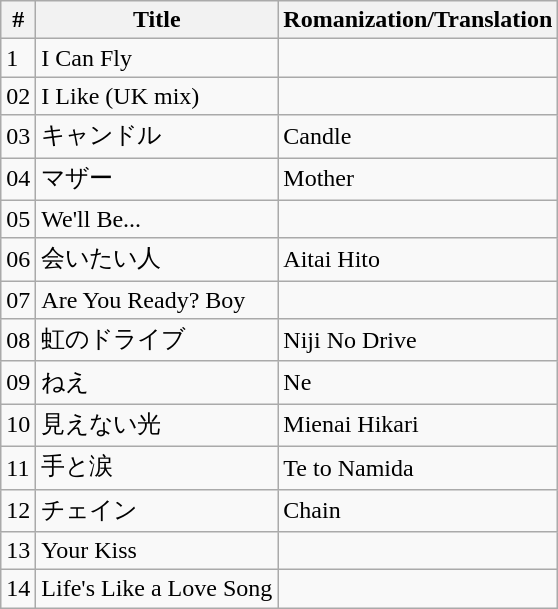<table class="wikitable">
<tr>
<th>#</th>
<th>Title</th>
<th>Romanization/Translation</th>
</tr>
<tr>
<td>1</td>
<td>I Can Fly</td>
<td></td>
</tr>
<tr>
<td>02</td>
<td>I Like (UK mix)</td>
<td></td>
</tr>
<tr>
<td>03</td>
<td>キャンドル</td>
<td>Candle</td>
</tr>
<tr>
<td>04</td>
<td>マザー</td>
<td>Mother</td>
</tr>
<tr>
<td>05</td>
<td>We'll Be...</td>
<td></td>
</tr>
<tr>
<td>06</td>
<td>会いたい人</td>
<td>Aitai Hito</td>
</tr>
<tr>
<td>07</td>
<td>Are You Ready? Boy</td>
<td></td>
</tr>
<tr>
<td>08</td>
<td>虹のドライブ</td>
<td>Niji No Drive</td>
</tr>
<tr>
<td>09</td>
<td>ねえ</td>
<td>Ne</td>
</tr>
<tr>
<td>10</td>
<td>見えない光</td>
<td>Mienai Hikari</td>
</tr>
<tr>
<td>11</td>
<td>手と涙</td>
<td>Te to Namida</td>
</tr>
<tr>
<td>12</td>
<td>チェイン</td>
<td>Chain</td>
</tr>
<tr>
<td>13</td>
<td>Your Kiss</td>
<td></td>
</tr>
<tr>
<td>14</td>
<td>Life's Like a Love Song</td>
<td></td>
</tr>
</table>
